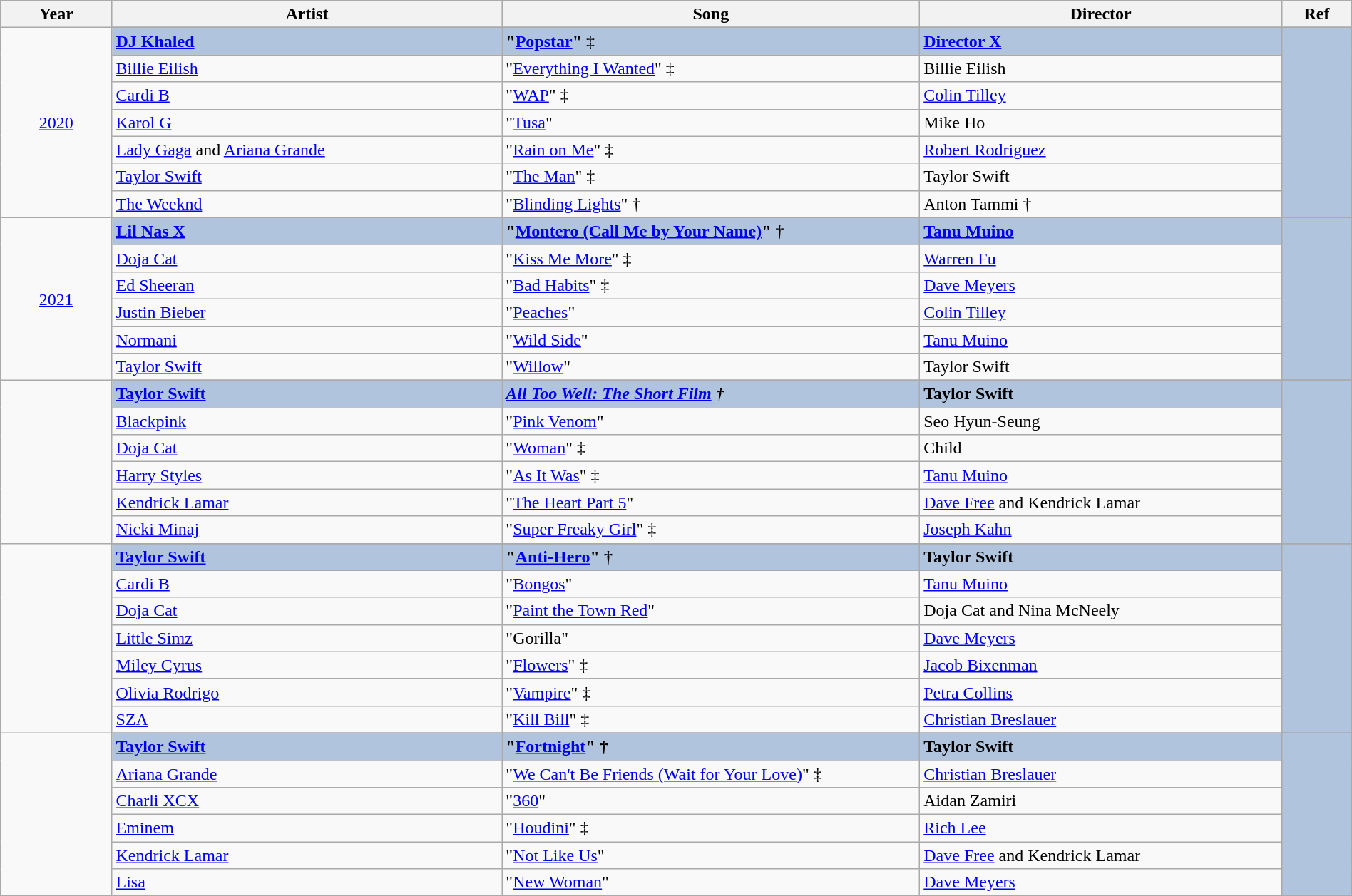<table class="wikitable" style="width:100%;">
<tr style="background:#B0C4DE;">
<th style="width:8%;">Year</th>
<th style="width:28%;">Artist</th>
<th style="width:30%;">Song</th>
<th style="width:26%;">Director</th>
<th style="width:5%;">Ref</th>
</tr>
<tr>
<td rowspan="8" align="center"><a href='#'>2020</a></td>
</tr>
<tr style="background:#B0C4DE">
<td><strong><a href='#'>DJ Khaled</a> </strong></td>
<td><strong>"<a href='#'>Popstar</a>"</strong> ‡</td>
<td><strong><a href='#'>Director X</a></strong></td>
<td rowspan="8" align="center"></td>
</tr>
<tr>
<td><a href='#'>Billie Eilish</a></td>
<td>"<a href='#'>Everything I Wanted</a>" ‡</td>
<td>Billie Eilish</td>
</tr>
<tr>
<td><a href='#'>Cardi B</a> </td>
<td>"<a href='#'>WAP</a>" ‡</td>
<td><a href='#'>Colin Tilley</a></td>
</tr>
<tr>
<td><a href='#'>Karol G</a> </td>
<td>"<a href='#'>Tusa</a>"</td>
<td>Mike Ho</td>
</tr>
<tr>
<td><a href='#'>Lady Gaga</a> and <a href='#'>Ariana Grande</a></td>
<td>"<a href='#'>Rain on Me</a>" ‡</td>
<td><a href='#'>Robert Rodriguez</a></td>
</tr>
<tr>
<td><a href='#'>Taylor Swift</a></td>
<td>"<a href='#'>The Man</a>" ‡</td>
<td>Taylor Swift</td>
</tr>
<tr>
<td><a href='#'>The Weeknd</a></td>
<td>"<a href='#'>Blinding Lights</a>" †</td>
<td>Anton Tammi †</td>
</tr>
<tr>
<td rowspan="7" align="center"><a href='#'>2021</a></td>
</tr>
<tr style="background:#B0C4DE">
<td><strong><a href='#'>Lil Nas X</a></strong></td>
<td><strong>"<a href='#'>Montero (Call Me by Your Name)</a>"</strong> †</td>
<td><strong><a href='#'>Tanu Muino</a></strong></td>
<td rowspan="6" align="center"></td>
</tr>
<tr>
<td><a href='#'>Doja Cat</a> </td>
<td>"<a href='#'>Kiss Me More</a>" ‡</td>
<td><a href='#'>Warren Fu</a></td>
</tr>
<tr>
<td><a href='#'>Ed Sheeran</a></td>
<td>"<a href='#'>Bad Habits</a>" ‡</td>
<td><a href='#'>Dave Meyers</a></td>
</tr>
<tr>
<td><a href='#'>Justin Bieber</a> </td>
<td>"<a href='#'>Peaches</a>"</td>
<td><a href='#'>Colin Tilley</a></td>
</tr>
<tr>
<td><a href='#'>Normani</a> </td>
<td>"<a href='#'>Wild Side</a>"</td>
<td><a href='#'>Tanu Muino</a></td>
</tr>
<tr>
<td><a href='#'>Taylor Swift</a></td>
<td>"<a href='#'>Willow</a>"</td>
<td>Taylor Swift</td>
</tr>
<tr>
<td rowspan="7"></td>
</tr>
<tr style="background:#B0C4DE">
<td><strong><a href='#'>Taylor Swift</a></strong></td>
<td><strong><em><a href='#'>All Too Well: The Short Film</a> †</em></strong></td>
<td><strong>Taylor Swift</strong></td>
<td rowspan="6" align="center"></td>
</tr>
<tr>
<td><a href='#'>Blackpink</a></td>
<td>"<a href='#'>Pink Venom</a>"</td>
<td>Seo Hyun-Seung</td>
</tr>
<tr>
<td><a href='#'>Doja Cat</a></td>
<td>"<a href='#'>Woman</a>" ‡</td>
<td>Child</td>
</tr>
<tr>
<td><a href='#'>Harry Styles</a></td>
<td>"<a href='#'>As It Was</a>" ‡</td>
<td><a href='#'>Tanu Muino</a></td>
</tr>
<tr>
<td><a href='#'>Kendrick Lamar</a></td>
<td>"<a href='#'>The Heart Part 5</a>"</td>
<td><a href='#'>Dave Free</a> and Kendrick Lamar</td>
</tr>
<tr>
<td><a href='#'>Nicki Minaj</a></td>
<td>"<a href='#'>Super Freaky Girl</a>" ‡</td>
<td><a href='#'>Joseph Kahn</a></td>
</tr>
<tr>
<td rowspan="8"></td>
</tr>
<tr style="background:#B0C4DE">
<td><strong><a href='#'>Taylor Swift</a></strong></td>
<td><strong>"<a href='#'>Anti-Hero</a>" †</strong></td>
<td><strong>Taylor Swift</strong></td>
<td rowspan="7" align="center"></td>
</tr>
<tr>
<td><a href='#'>Cardi B</a> </td>
<td>"<a href='#'>Bongos</a>"</td>
<td><a href='#'>Tanu Muino</a></td>
</tr>
<tr>
<td><a href='#'>Doja Cat</a></td>
<td>"<a href='#'>Paint the Town Red</a>"</td>
<td>Doja Cat and Nina McNeely</td>
</tr>
<tr>
<td><a href='#'>Little Simz</a></td>
<td>"Gorilla"</td>
<td><a href='#'>Dave Meyers</a></td>
</tr>
<tr>
<td><a href='#'>Miley Cyrus</a></td>
<td>"<a href='#'>Flowers</a>" ‡</td>
<td><a href='#'>Jacob Bixenman</a></td>
</tr>
<tr>
<td><a href='#'>Olivia Rodrigo</a></td>
<td>"<a href='#'>Vampire</a>" ‡</td>
<td><a href='#'>Petra Collins</a></td>
</tr>
<tr>
<td><a href='#'>SZA</a></td>
<td>"<a href='#'>Kill Bill</a>" ‡</td>
<td><a href='#'>Christian Breslauer</a></td>
</tr>
<tr>
<td rowspan="8"></td>
</tr>
<tr style="background:#B0C4DE">
<td><strong><a href='#'>Taylor Swift</a> </strong></td>
<td><strong>"<a href='#'>Fortnight</a>" †</strong></td>
<td><strong>Taylor Swift</strong></td>
<td rowspan="8" align="center" style="background:#B0C4DE"></td>
</tr>
<tr>
<td><a href='#'>Ariana Grande</a></td>
<td>"<a href='#'>We Can't Be Friends (Wait for Your Love)</a>" ‡</td>
<td><a href='#'>Christian Breslauer</a></td>
</tr>
<tr>
<td><a href='#'>Charli XCX</a></td>
<td>"<a href='#'>360</a>"</td>
<td>Aidan Zamiri</td>
</tr>
<tr>
<td><a href='#'>Eminem</a></td>
<td>"<a href='#'>Houdini</a>" ‡</td>
<td><a href='#'>Rich Lee</a></td>
</tr>
<tr>
<td><a href='#'>Kendrick Lamar</a></td>
<td>"<a href='#'>Not Like Us</a>"</td>
<td><a href='#'>Dave Free</a> and Kendrick Lamar</td>
</tr>
<tr>
<td><a href='#'>Lisa</a> </td>
<td>"<a href='#'>New Woman</a>"</td>
<td><a href='#'>Dave Meyers</a></td>
</tr>
</table>
